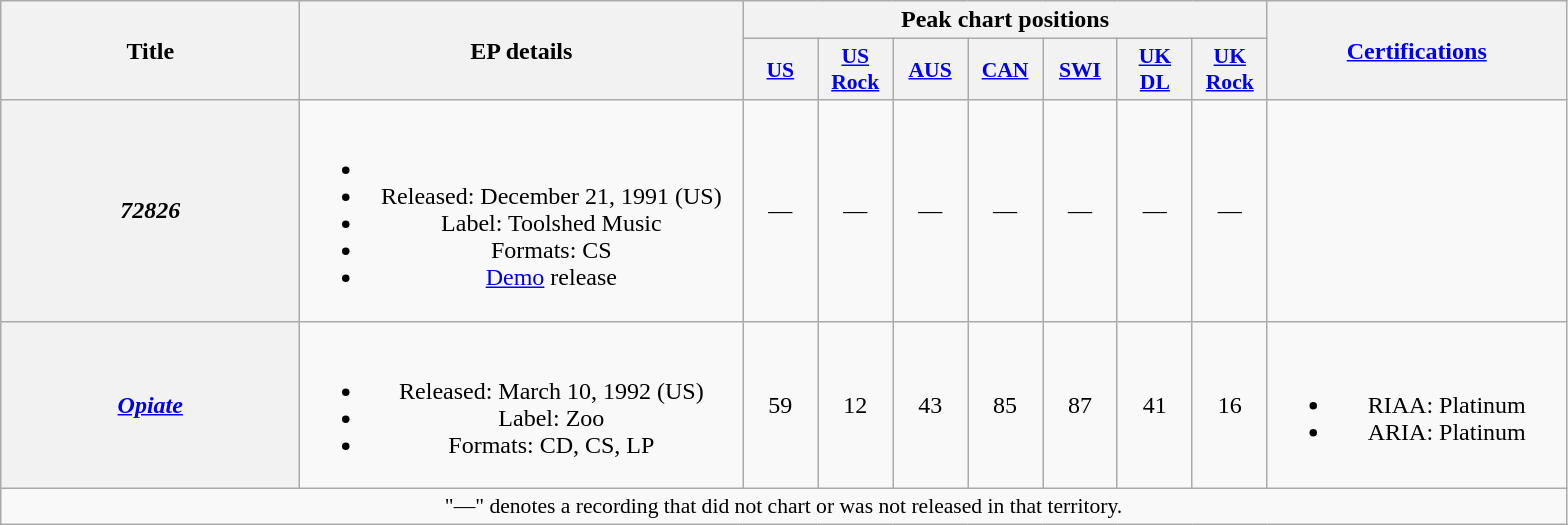<table class="wikitable plainrowheaders" style="text-align:center;">
<tr>
<th scope="col" rowspan="2" style="width:12em;">Title</th>
<th scope="col" rowspan="2" style="width:18em;">EP details</th>
<th scope="col" colspan="7">Peak chart positions</th>
<th scope="col" rowspan="2" style="width:12em;"><a href='#'>Certifications</a></th>
</tr>
<tr>
<th scope="col" style="width:3em;font-size:90%;"><a href='#'>US</a><br></th>
<th scope="col" style="width:3em;font-size:90%;"><a href='#'>US<br>Rock</a><br></th>
<th scope="col" style="width:3em;font-size:90%;"><a href='#'>AUS</a><br></th>
<th scope="col" style="width:3em;font-size:90%;"><a href='#'>CAN</a><br></th>
<th scope="col" style="width:3em;font-size:90%;"><a href='#'>SWI</a><br></th>
<th scope="col" style="width:3em;font-size:90%;"><a href='#'>UK<br>DL</a><br></th>
<th scope="col" style="width:3em;font-size:90%;"><a href='#'>UK<br>Rock</a><br></th>
</tr>
<tr>
<th scope="row"><em>72826</em></th>
<td><br><ul><li></li><li>Released: December 21, 1991 <span>(US)</span></li><li>Label: Toolshed Music</li><li>Formats: CS</li><li><a href='#'>Demo</a> release</li></ul></td>
<td>—</td>
<td>—</td>
<td>—</td>
<td>—</td>
<td>—</td>
<td>—</td>
<td>—</td>
<td></td>
</tr>
<tr>
<th scope="row"><em><a href='#'>Opiate</a></em></th>
<td><br><ul><li>Released: March 10, 1992 <span>(US)</span></li><li>Label: Zoo</li><li>Formats: CD, CS, LP</li></ul></td>
<td>59</td>
<td>12</td>
<td>43</td>
<td>85</td>
<td>87</td>
<td>41</td>
<td>16</td>
<td><br><ul><li>RIAA: Platinum</li><li>ARIA: Platinum</li></ul></td>
</tr>
<tr>
<td colspan="15" style="font-size:90%">"—" denotes a recording that did not chart or was not released in that territory.</td>
</tr>
</table>
